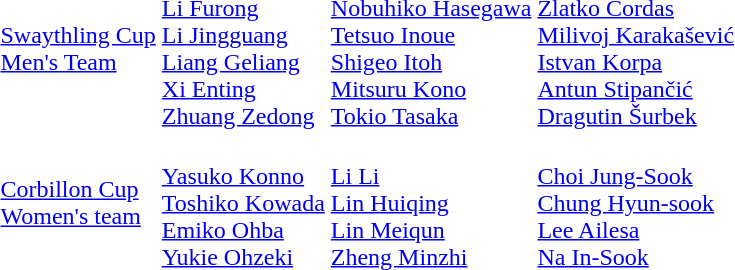<table>
<tr>
<td><a href='#'>Swaythling Cup<br>Men's Team</a></td>
<td><br><a href='#'>Li Furong</a><br><a href='#'>Li Jingguang</a><br><a href='#'>Liang Geliang</a><br><a href='#'>Xi Enting</a><br><a href='#'>Zhuang Zedong</a></td>
<td><br><a href='#'>Nobuhiko Hasegawa</a><br><a href='#'>Tetsuo Inoue</a><br><a href='#'>Shigeo Itoh</a><br><a href='#'>Mitsuru Kono</a><br><a href='#'>Tokio Tasaka</a></td>
<td><br><a href='#'>Zlatko Cordas</a><br><a href='#'>Milivoj Karakašević</a><br><a href='#'>Istvan Korpa</a><br><a href='#'>Antun Stipančić</a><br><a href='#'>Dragutin Šurbek</a></td>
</tr>
<tr>
<td><a href='#'>Corbillon Cup<br>Women's team</a></td>
<td><br><a href='#'>Yasuko Konno</a><br><a href='#'>Toshiko Kowada</a><br><a href='#'>Emiko Ohba</a><br><a href='#'>Yukie Ohzeki</a></td>
<td><br><a href='#'>Li Li</a><br><a href='#'>Lin Huiqing</a><br><a href='#'>Lin Meiqun</a><br><a href='#'>Zheng Minzhi</a></td>
<td><br><a href='#'>Choi Jung-Sook</a><br><a href='#'>Chung Hyun-sook</a><br><a href='#'>Lee Ailesa</a><br><a href='#'>Na In-Sook</a></td>
</tr>
</table>
